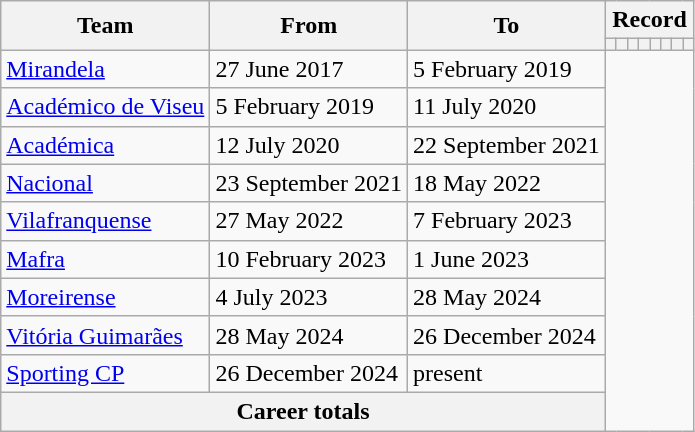<table class="wikitable" style="text-align: center">
<tr>
<th rowspan="2">Team</th>
<th rowspan="2">From</th>
<th rowspan="2">To</th>
<th colspan="8">Record</th>
</tr>
<tr>
<th></th>
<th></th>
<th></th>
<th></th>
<th></th>
<th></th>
<th></th>
<th></th>
</tr>
<tr>
<td align="left"><a href='#'>Mirandela</a></td>
<td align=left>27 June 2017</td>
<td align=left>5 February 2019<br></td>
</tr>
<tr>
<td align="left"><a href='#'>Académico de Viseu</a></td>
<td align=left>5 February 2019</td>
<td align=left>11 July 2020<br></td>
</tr>
<tr>
<td align="left"><a href='#'>Académica</a></td>
<td align=left>12 July 2020</td>
<td align=left>22 September 2021<br></td>
</tr>
<tr>
<td align="left"><a href='#'>Nacional</a></td>
<td align=left>23 September 2021</td>
<td align=left>18 May 2022<br></td>
</tr>
<tr>
<td align="left"><a href='#'>Vilafranquense</a></td>
<td align=left>27 May 2022</td>
<td align=left>7 February 2023<br></td>
</tr>
<tr>
<td align="left"><a href='#'>Mafra</a></td>
<td align=left>10 February 2023</td>
<td align=left>1 June 2023<br></td>
</tr>
<tr>
<td align="left"><a href='#'>Moreirense</a></td>
<td align=left>4 July 2023</td>
<td align=left>28 May 2024<br></td>
</tr>
<tr>
<td align="left"><a href='#'>Vitória Guimarães</a></td>
<td align=left>28 May 2024</td>
<td align=left>26 December 2024<br></td>
</tr>
<tr>
<td align="left"><a href='#'>Sporting CP</a></td>
<td align=left>26 December 2024</td>
<td align=left>present<br></td>
</tr>
<tr>
<th colspan=3>Career totals<br></th>
</tr>
</table>
